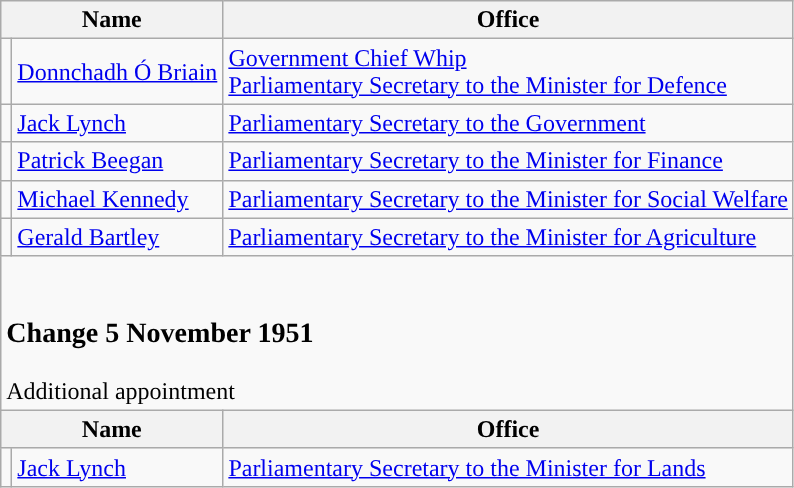<table class="wikitable">
<tr>
<th colspan="2">Name</th>
<th>Office</th>
</tr>
<tr>
<td style="background-color: "></td>
<td><a href='#'>Donnchadh Ó Briain</a></td>
<td><a href='#'>Government Chief Whip</a><br><a href='#'>Parliamentary Secretary to the Minister for Defence</a></td>
</tr>
<tr>
<td style="background-color: "></td>
<td><a href='#'>Jack Lynch</a></td>
<td><a href='#'>Parliamentary Secretary to the Government</a></td>
</tr>
<tr>
<td style="background-color: "></td>
<td><a href='#'>Patrick Beegan</a></td>
<td><a href='#'>Parliamentary Secretary to the Minister for Finance</a></td>
</tr>
<tr>
<td style="background-color: "></td>
<td><a href='#'>Michael Kennedy</a></td>
<td><a href='#'>Parliamentary Secretary to the Minister for Social Welfare</a></td>
</tr>
<tr>
<td style="background-color: "></td>
<td><a href='#'>Gerald Bartley</a></td>
<td><a href='#'>Parliamentary Secretary to the Minister for Agriculture</a></td>
</tr>
<tr>
<td colspan=3><br><h3>Change 5 November 1951</h3>Additional appointment</td>
</tr>
<tr>
<th colspan="2">Name</th>
<th>Office</th>
</tr>
<tr>
<td style="background-color: "></td>
<td><a href='#'>Jack Lynch</a></td>
<td><a href='#'>Parliamentary Secretary to the Minister for Lands</a></td>
</tr>
</table>
